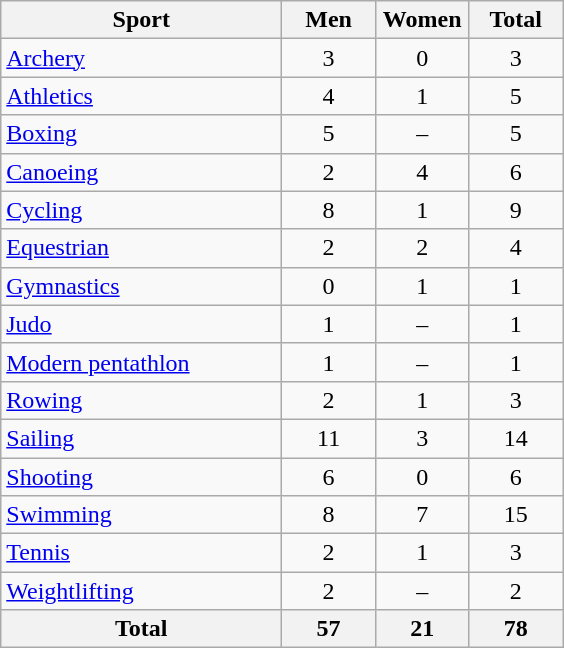<table class="wikitable sortable" style="text-align:center;">
<tr>
<th width=180>Sport</th>
<th width=55>Men</th>
<th width=55>Women</th>
<th width=55>Total</th>
</tr>
<tr>
<td align=left><a href='#'>Archery</a></td>
<td>3</td>
<td>0</td>
<td>3</td>
</tr>
<tr>
<td align=left><a href='#'>Athletics</a></td>
<td>4</td>
<td>1</td>
<td>5</td>
</tr>
<tr>
<td align=left><a href='#'>Boxing</a></td>
<td>5</td>
<td>–</td>
<td>5</td>
</tr>
<tr>
<td align=left><a href='#'>Canoeing</a></td>
<td>2</td>
<td>4</td>
<td>6</td>
</tr>
<tr>
<td align=left><a href='#'>Cycling</a></td>
<td>8</td>
<td>1</td>
<td>9</td>
</tr>
<tr>
<td align=left><a href='#'>Equestrian</a></td>
<td>2</td>
<td>2</td>
<td>4</td>
</tr>
<tr>
<td align=left><a href='#'>Gymnastics</a></td>
<td>0</td>
<td>1</td>
<td>1</td>
</tr>
<tr>
<td align=left><a href='#'>Judo</a></td>
<td>1</td>
<td>–</td>
<td>1</td>
</tr>
<tr>
<td align=left><a href='#'>Modern pentathlon</a></td>
<td>1</td>
<td>–</td>
<td>1</td>
</tr>
<tr>
<td align=left><a href='#'>Rowing</a></td>
<td>2</td>
<td>1</td>
<td>3</td>
</tr>
<tr>
<td align=left><a href='#'>Sailing</a></td>
<td>11</td>
<td>3</td>
<td>14</td>
</tr>
<tr>
<td align=left><a href='#'>Shooting</a></td>
<td>6</td>
<td>0</td>
<td>6</td>
</tr>
<tr>
<td align=left><a href='#'>Swimming</a></td>
<td>8</td>
<td>7</td>
<td>15</td>
</tr>
<tr>
<td align=left><a href='#'>Tennis</a></td>
<td>2</td>
<td>1</td>
<td>3</td>
</tr>
<tr>
<td align=left><a href='#'>Weightlifting</a></td>
<td>2</td>
<td>–</td>
<td>2</td>
</tr>
<tr>
<th>Total</th>
<th>57</th>
<th>21</th>
<th>78</th>
</tr>
</table>
